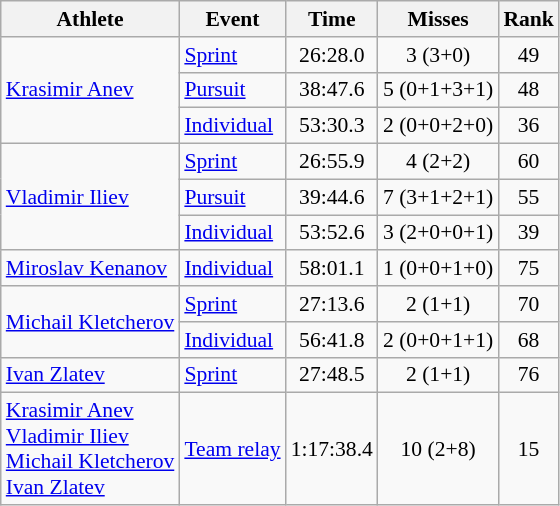<table class="wikitable" style="font-size:90%">
<tr>
<th>Athlete</th>
<th>Event</th>
<th>Time</th>
<th>Misses</th>
<th>Rank</th>
</tr>
<tr align=center>
<td align=left rowspan=3><a href='#'>Krasimir Anev</a></td>
<td align=left><a href='#'>Sprint</a></td>
<td>26:28.0</td>
<td>3 (3+0)</td>
<td>49</td>
</tr>
<tr align=center>
<td align=left><a href='#'>Pursuit</a></td>
<td>38:47.6</td>
<td>5 (0+1+3+1)</td>
<td>48</td>
</tr>
<tr align=center>
<td align=left><a href='#'>Individual</a></td>
<td>53:30.3</td>
<td>2 (0+0+2+0)</td>
<td>36</td>
</tr>
<tr align=center>
<td align=left rowspan=3><a href='#'>Vladimir Iliev</a></td>
<td align=left><a href='#'>Sprint</a></td>
<td>26:55.9</td>
<td>4 (2+2)</td>
<td>60</td>
</tr>
<tr align=center>
<td align=left><a href='#'>Pursuit</a></td>
<td>39:44.6</td>
<td>7 (3+1+2+1)</td>
<td>55</td>
</tr>
<tr align=center>
<td align=left><a href='#'>Individual</a></td>
<td>53:52.6</td>
<td>3 (2+0+0+1)</td>
<td>39</td>
</tr>
<tr align=center>
<td align=left><a href='#'>Miroslav Kenanov</a></td>
<td align=left><a href='#'>Individual</a></td>
<td>58:01.1</td>
<td>1 (0+0+1+0)</td>
<td>75</td>
</tr>
<tr align=center>
<td align=left rowspan=2><a href='#'>Michail Kletcherov</a></td>
<td align=left><a href='#'>Sprint</a></td>
<td>27:13.6</td>
<td>2 (1+1)</td>
<td>70</td>
</tr>
<tr align=center>
<td align=left><a href='#'>Individual</a></td>
<td>56:41.8</td>
<td>2 (0+0+1+1)</td>
<td>68</td>
</tr>
<tr align=center>
<td align=left><a href='#'>Ivan Zlatev</a></td>
<td align=left><a href='#'>Sprint</a></td>
<td>27:48.5</td>
<td>2 (1+1)</td>
<td>76</td>
</tr>
<tr align=center>
<td align=left><a href='#'>Krasimir Anev</a><br><a href='#'>Vladimir Iliev</a><br><a href='#'>Michail Kletcherov</a><br><a href='#'>Ivan Zlatev</a></td>
<td align=left><a href='#'>Team relay</a></td>
<td>1:17:38.4</td>
<td>10 (2+8)</td>
<td>15</td>
</tr>
</table>
